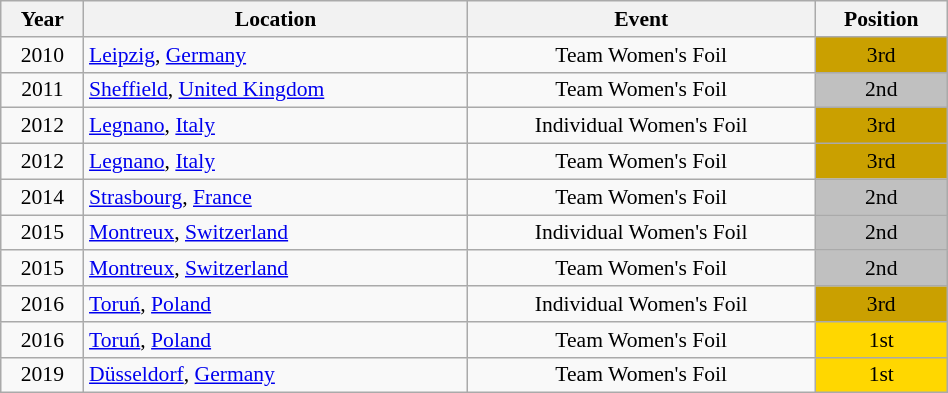<table class="wikitable" width="50%" style="font-size:90%; text-align:center;">
<tr>
<th>Year</th>
<th>Location</th>
<th>Event</th>
<th>Position</th>
</tr>
<tr>
<td>2010</td>
<td align="left"> <a href='#'>Leipzig</a>, <a href='#'>Germany</a></td>
<td>Team Women's Foil</td>
<td bgcolor="caramel">3rd</td>
</tr>
<tr>
<td>2011</td>
<td align="left"> <a href='#'>Sheffield</a>, <a href='#'>United Kingdom</a></td>
<td>Team Women's Foil</td>
<td bgcolor="silver">2nd</td>
</tr>
<tr>
<td>2012</td>
<td align="left"> <a href='#'>Legnano</a>, <a href='#'>Italy</a></td>
<td>Individual Women's Foil</td>
<td bgcolor="caramel">3rd</td>
</tr>
<tr>
<td>2012</td>
<td align="left"> <a href='#'>Legnano</a>, <a href='#'>Italy</a></td>
<td>Team Women's Foil</td>
<td bgcolor="caramel">3rd</td>
</tr>
<tr>
<td>2014</td>
<td align="left"> <a href='#'>Strasbourg</a>, <a href='#'>France</a></td>
<td>Team Women's Foil</td>
<td bgcolor="silver">2nd</td>
</tr>
<tr>
<td>2015</td>
<td align="left"> <a href='#'>Montreux</a>, <a href='#'>Switzerland</a></td>
<td>Individual Women's Foil</td>
<td bgcolor="silver">2nd</td>
</tr>
<tr>
<td>2015</td>
<td align="left"> <a href='#'>Montreux</a>, <a href='#'>Switzerland</a></td>
<td>Team Women's Foil</td>
<td bgcolor="silver">2nd</td>
</tr>
<tr>
<td>2016</td>
<td align="left"> <a href='#'>Toruń</a>, <a href='#'>Poland</a></td>
<td>Individual Women's Foil</td>
<td bgcolor="caramel">3rd</td>
</tr>
<tr>
<td>2016</td>
<td align="left"> <a href='#'>Toruń</a>, <a href='#'>Poland</a></td>
<td>Team Women's Foil</td>
<td bgcolor="gold">1st</td>
</tr>
<tr>
<td>2019</td>
<td align="left"> <a href='#'>Düsseldorf</a>, <a href='#'>Germany</a></td>
<td>Team Women's Foil</td>
<td bgcolor="gold">1st</td>
</tr>
</table>
